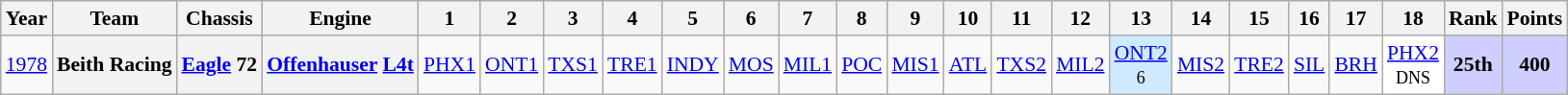<table class="wikitable" style="text-align:center; font-size:90%">
<tr>
<th>Year</th>
<th>Team</th>
<th>Chassis</th>
<th>Engine</th>
<th>1</th>
<th>2</th>
<th>3</th>
<th>4</th>
<th>5</th>
<th>6</th>
<th>7</th>
<th>8</th>
<th>9</th>
<th>10</th>
<th>11</th>
<th>12</th>
<th>13</th>
<th>14</th>
<th>15</th>
<th>16</th>
<th>17</th>
<th>18</th>
<th>Rank</th>
<th>Points</th>
</tr>
<tr>
<td><a href='#'>1978</a></td>
<th>Beith Racing</th>
<th><a href='#'>Eagle</a> 72</th>
<th><a href='#'>Offenhauser</a> <a href='#'>L4</a><a href='#'>t</a></th>
<td><a href='#'>PHX1</a></td>
<td><a href='#'>ONT1</a></td>
<td><a href='#'>TXS1</a></td>
<td><a href='#'>TRE1</a></td>
<td><a href='#'>INDY</a></td>
<td><a href='#'>MOS</a></td>
<td><a href='#'>MIL1</a></td>
<td><a href='#'>POC</a></td>
<td><a href='#'>MIS1</a></td>
<td><a href='#'>ATL</a></td>
<td><a href='#'>TXS2</a></td>
<td><a href='#'>MIL2</a></td>
<td style="background:#CFEAFF;"><a href='#'>ONT2</a><br><small>6</small></td>
<td><a href='#'>MIS2</a></td>
<td><a href='#'>TRE2</a></td>
<td><a href='#'>SIL</a></td>
<td><a href='#'>BRH</a></td>
<td style="background:#FFFFFF;"><a href='#'>PHX2</a><br><small>DNS</small></td>
<td style="background:#CFCFFF;"><strong>25th</strong></td>
<td style="background:#CFCFFF;"><strong>400</strong></td>
</tr>
</table>
